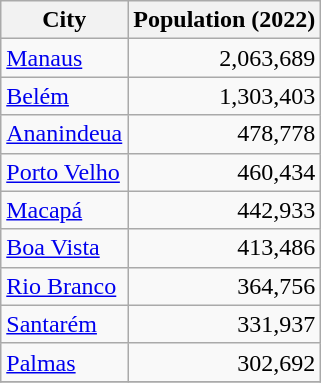<table class="wikitable">
<tr>
<th>City</th>
<th>Population (2022)</th>
</tr>
<tr>
<td><a href='#'>Manaus</a></td>
<td align=right>2,063,689</td>
</tr>
<tr>
<td><a href='#'>Belém</a></td>
<td align=right>1,303,403</td>
</tr>
<tr>
<td><a href='#'>Ananindeua</a></td>
<td align="right">478,778</td>
</tr>
<tr>
<td><a href='#'>Porto Velho</a></td>
<td align=right>460,434</td>
</tr>
<tr>
<td><a href='#'>Macapá</a></td>
<td align=right>442,933</td>
</tr>
<tr>
<td><a href='#'>Boa Vista</a></td>
<td align=right>413,486</td>
</tr>
<tr>
<td><a href='#'>Rio Branco</a></td>
<td align=right>364,756</td>
</tr>
<tr>
<td><a href='#'>Santarém</a></td>
<td align="right">331,937</td>
</tr>
<tr>
<td><a href='#'>Palmas</a></td>
<td align=right>302,692</td>
</tr>
<tr>
</tr>
</table>
